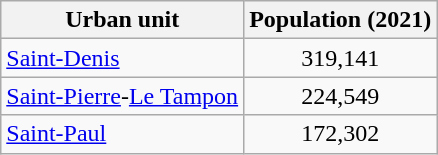<table class=wikitable>
<tr>
<th>Urban unit</th>
<th>Population (2021)</th>
</tr>
<tr>
<td><a href='#'>Saint-Denis</a></td>
<td style="text-align: center;">319,141</td>
</tr>
<tr>
<td><a href='#'>Saint-Pierre</a>-<a href='#'>Le Tampon</a></td>
<td style="text-align: center;">224,549</td>
</tr>
<tr>
<td><a href='#'>Saint-Paul</a></td>
<td style="text-align: center;">172,302</td>
</tr>
</table>
